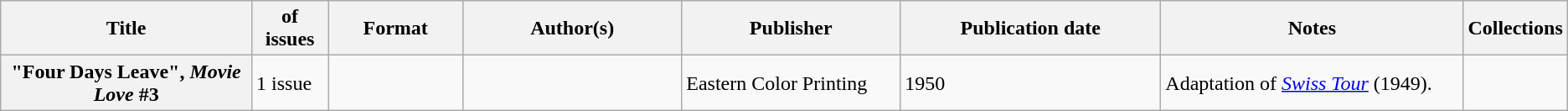<table class="wikitable">
<tr>
<th>Title</th>
<th style="width:40pt"> of issues</th>
<th style="width:75pt">Format</th>
<th style="width:125pt">Author(s)</th>
<th style="width:125pt">Publisher</th>
<th style="width:150pt">Publication date</th>
<th style="width:175pt">Notes</th>
<th>Collections</th>
</tr>
<tr>
<th>"Four Days Leave", <em>Movie Love</em> #3</th>
<td>1 issue</td>
<td></td>
<td></td>
<td>Eastern Color Printing</td>
<td>1950</td>
<td>Adaptation of <em><a href='#'>Swiss Tour</a></em> (1949).</td>
<td></td>
</tr>
</table>
